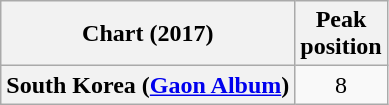<table class="wikitable plainrowheaders" style="text-align:center;">
<tr>
<th>Chart (2017)</th>
<th>Peak<br>position</th>
</tr>
<tr>
<th scope="row">South Korea (<a href='#'>Gaon Album</a>)</th>
<td>8</td>
</tr>
</table>
